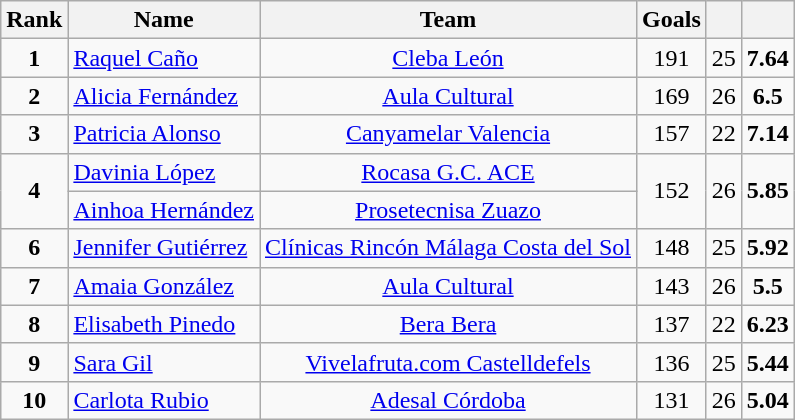<table class="wikitable">
<tr>
<th>Rank</th>
<th>Name</th>
<th>Team</th>
<th>Goals</th>
<th></th>
<th></th>
</tr>
<tr align=center>
<td><strong>1</strong></td>
<td align=left> <a href='#'>Raquel Caño</a></td>
<td><a href='#'>Cleba León</a></td>
<td>191</td>
<td>25</td>
<td><strong>7.64</strong></td>
</tr>
<tr align=center>
<td><strong>2</strong></td>
<td align=left> <a href='#'>Alicia Fernández</a></td>
<td><a href='#'>Aula Cultural</a></td>
<td>169</td>
<td>26</td>
<td><strong>6.5</strong></td>
</tr>
<tr align=center>
<td><strong>3</strong></td>
<td align=left> <a href='#'>Patricia Alonso</a></td>
<td><a href='#'>Canyamelar Valencia</a></td>
<td>157</td>
<td>22</td>
<td><strong>7.14</strong></td>
</tr>
<tr align=center>
<td rowspan=2><strong>4</strong></td>
<td align=left> <a href='#'>Davinia López</a></td>
<td><a href='#'>Rocasa G.C. ACE</a></td>
<td rowspan=2>152</td>
<td rowspan=2>26</td>
<td rowspan=2><strong>5.85</strong></td>
</tr>
<tr align=center>
<td align=left> <a href='#'>Ainhoa Hernández</a></td>
<td><a href='#'>Prosetecnisa Zuazo</a></td>
</tr>
<tr align=center>
<td><strong>6</strong></td>
<td align=left> <a href='#'>Jennifer Gutiérrez</a></td>
<td><a href='#'>Clínicas Rincón Málaga Costa del Sol</a></td>
<td>148</td>
<td>25</td>
<td><strong>5.92</strong></td>
</tr>
<tr align=center>
<td><strong>7</strong></td>
<td align=left> <a href='#'>Amaia González</a></td>
<td><a href='#'>Aula Cultural</a></td>
<td>143</td>
<td>26</td>
<td><strong>5.5</strong></td>
</tr>
<tr align=center>
<td><strong>8</strong></td>
<td align=left> <a href='#'>Elisabeth Pinedo</a></td>
<td><a href='#'>Bera Bera</a></td>
<td>137</td>
<td>22</td>
<td><strong>6.23</strong></td>
</tr>
<tr align=center>
<td><strong>9</strong></td>
<td align=left> <a href='#'>Sara Gil</a></td>
<td><a href='#'>Vivelafruta.com Castelldefels</a></td>
<td>136</td>
<td>25</td>
<td><strong>5.44</strong></td>
</tr>
<tr align=center>
<td><strong>10</strong></td>
<td align=left> <a href='#'>Carlota Rubio</a></td>
<td><a href='#'>Adesal Córdoba</a></td>
<td>131</td>
<td>26</td>
<td><strong>5.04</strong></td>
</tr>
</table>
